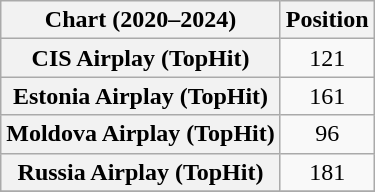<table class="wikitable sortable plainrowheaders" style="text-align:center">
<tr>
<th scope="col">Chart (2020–2024)</th>
<th scope="col">Position</th>
</tr>
<tr>
<th scope="row">CIS Airplay (TopHit)</th>
<td>121</td>
</tr>
<tr>
<th scope="row">Estonia Airplay (TopHit)</th>
<td>161</td>
</tr>
<tr>
<th scope="row">Moldova Airplay (TopHit)</th>
<td>96</td>
</tr>
<tr>
<th scope="row">Russia Airplay (TopHit)</th>
<td>181</td>
</tr>
<tr>
</tr>
</table>
